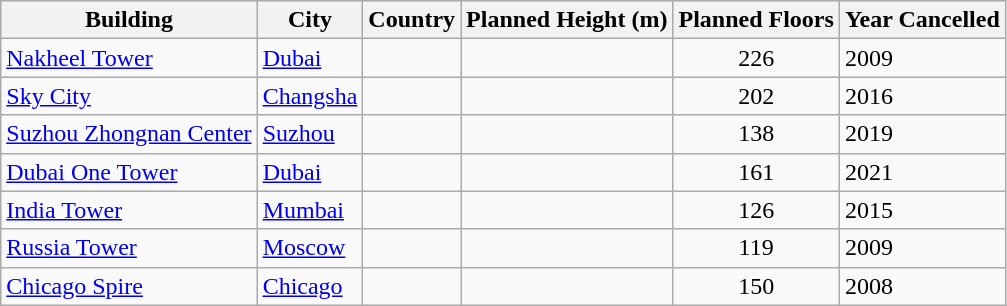<table class="wikitable sortable">
<tr style="background: #ececec;">
<th>Building</th>
<th>City</th>
<th>Country</th>
<th data-sort-type="number">Planned Height (m)</th>
<th>Planned Floors</th>
<th>Year Cancelled</th>
</tr>
<tr>
<td><a href='#'>Nakheel Tower</a></td>
<td><a href='#'>Dubai</a></td>
<td></td>
<td></td>
<td align=center>226</td>
<td>2009</td>
</tr>
<tr>
<td><a href='#'>Sky City</a></td>
<td><a href='#'>Changsha</a></td>
<td></td>
<td></td>
<td align=center>202</td>
<td>2016</td>
</tr>
<tr>
<td><a href='#'>Suzhou Zhongnan Center</a></td>
<td><a href='#'>Suzhou</a></td>
<td></td>
<td></td>
<td align=center>138</td>
<td>2019</td>
</tr>
<tr>
<td><a href='#'>Dubai One Tower</a></td>
<td><a href='#'>Dubai</a></td>
<td></td>
<td></td>
<td align=center>161</td>
<td>2021</td>
</tr>
<tr>
<td><a href='#'>India Tower</a></td>
<td><a href='#'>Mumbai</a></td>
<td></td>
<td></td>
<td align=center>126</td>
<td>2015</td>
</tr>
<tr>
<td><a href='#'>Russia Tower</a></td>
<td><a href='#'>Moscow</a></td>
<td></td>
<td></td>
<td align=center>119</td>
<td>2009</td>
</tr>
<tr>
<td><a href='#'>Chicago Spire</a></td>
<td><a href='#'>Chicago</a></td>
<td></td>
<td></td>
<td align=center>150</td>
<td>2008</td>
</tr>
</table>
